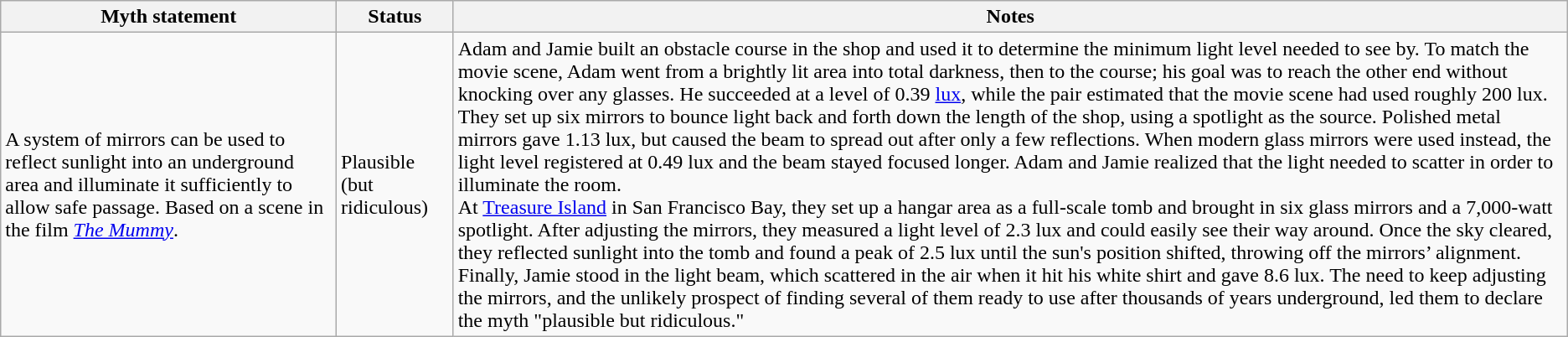<table class="wikitable plainrowheaders">
<tr>
<th>Myth statement</th>
<th>Status</th>
<th>Notes</th>
</tr>
<tr>
<td>A system of mirrors can be used to reflect sunlight into an underground area and illuminate it sufficiently to allow safe passage. Based on a scene in the film <em><a href='#'>The Mummy</a></em>.</td>
<td><span>Plausible</span> (<span>but ridiculous</span>)</td>
<td>Adam and Jamie built an obstacle course in the shop and used it to determine the minimum light level needed to see by. To match the movie scene, Adam went from a brightly lit area into total darkness, then to the course; his goal was to reach the other end without knocking over any glasses. He succeeded at a level of 0.39 <a href='#'>lux</a>, while the pair estimated that the movie scene had used roughly 200 lux.<br>They set up six mirrors to bounce light back and forth down the length of the shop, using a spotlight as the source. Polished metal mirrors gave 1.13 lux, but caused the beam to spread out after only a few reflections. When modern glass mirrors were used instead, the light level registered at 0.49 lux and the beam stayed focused longer. Adam and Jamie realized that the light needed to scatter in order to illuminate the room.<br>At <a href='#'>Treasure Island</a> in San Francisco Bay, they set up a hangar area as a full-scale tomb and brought in six glass mirrors and a 7,000-watt spotlight. After adjusting the mirrors, they measured a light level of 2.3 lux and could easily see their way around. Once the sky cleared, they reflected sunlight into the tomb and found a peak of 2.5 lux until the sun's position shifted, throwing off the mirrors’ alignment. Finally, Jamie stood in the light beam, which scattered in the air when it hit his white shirt and gave 8.6 lux. The need to keep adjusting the mirrors, and the unlikely prospect of finding several of them ready to use after thousands of years underground, led them to declare the myth "plausible but ridiculous."</td>
</tr>
</table>
